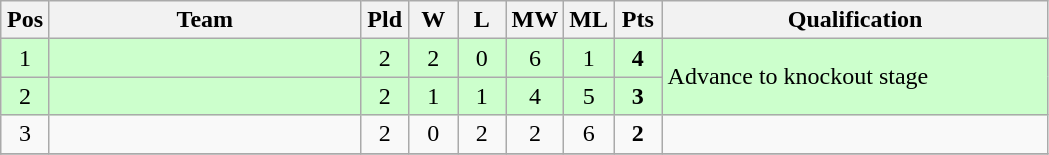<table class="wikitable" style="text-align:center">
<tr>
<th width=25>Pos</th>
<th width=200>Team</th>
<th width=25>Pld</th>
<th width=25>W</th>
<th width=25>L</th>
<th width=25>MW</th>
<th width=25>ML</th>
<th width=25>Pts</th>
<th width=250>Qualification</th>
</tr>
<tr bgcolor=ccffcc>
<td>1</td>
<td style="text-align:left;"></td>
<td>2</td>
<td>2</td>
<td>0</td>
<td>6</td>
<td>1</td>
<td><strong>4</strong></td>
<td rowspan=2 style="text-align:left;">Advance to knockout stage</td>
</tr>
<tr bgcolor=ccffcc>
<td>2</td>
<td style="text-align:left;"></td>
<td>2</td>
<td>1</td>
<td>1</td>
<td>4</td>
<td>5</td>
<td><strong>3</strong></td>
</tr>
<tr>
<td>3</td>
<td style="text-align:left;"></td>
<td>2</td>
<td>0</td>
<td>2</td>
<td>2</td>
<td>6</td>
<td><strong>2</strong></td>
<td></td>
</tr>
<tr>
</tr>
</table>
